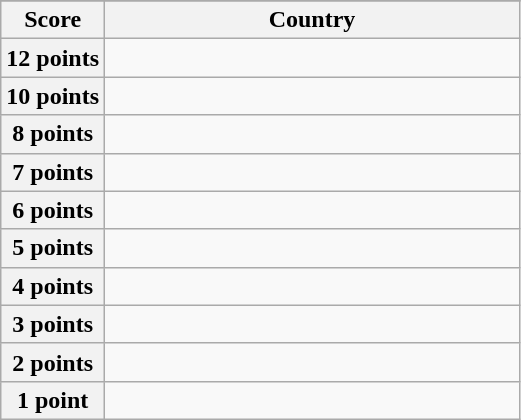<table class="wikitable">
<tr>
</tr>
<tr>
<th scope="col" width="20%">Score</th>
<th scope="col">Country</th>
</tr>
<tr>
<th scope="row">12 points</th>
<td></td>
</tr>
<tr>
<th scope="row">10 points</th>
<td></td>
</tr>
<tr>
<th scope="row">8 points</th>
<td></td>
</tr>
<tr>
<th scope="row">7 points</th>
<td></td>
</tr>
<tr>
<th scope="row">6 points</th>
<td></td>
</tr>
<tr>
<th scope="row">5 points</th>
<td></td>
</tr>
<tr>
<th scope="row">4 points</th>
<td></td>
</tr>
<tr>
<th scope="row">3 points</th>
<td></td>
</tr>
<tr>
<th scope="row">2 points</th>
<td></td>
</tr>
<tr>
<th scope="row">1 point</th>
<td></td>
</tr>
</table>
